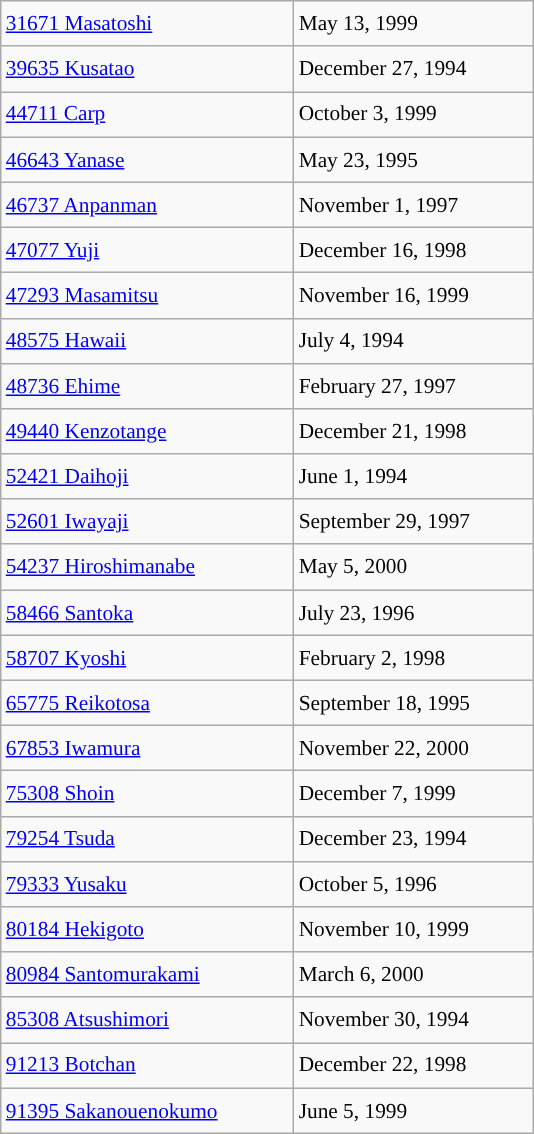<table class="wikitable" style="font-size: 89%; float: left; width: 25em; margin-right: 1em; line-height: 1.65em !important; height: 540px;">
<tr>
<td><a href='#'>31671 Masatoshi</a></td>
<td>May 13, 1999</td>
</tr>
<tr>
<td><a href='#'>39635 Kusatao</a></td>
<td>December 27, 1994</td>
</tr>
<tr>
<td><a href='#'>44711 Carp</a></td>
<td>October 3, 1999</td>
</tr>
<tr>
<td><a href='#'>46643 Yanase</a></td>
<td>May 23, 1995</td>
</tr>
<tr>
<td><a href='#'>46737 Anpanman</a></td>
<td>November 1, 1997</td>
</tr>
<tr>
<td><a href='#'>47077 Yuji</a></td>
<td>December 16, 1998</td>
</tr>
<tr>
<td><a href='#'>47293 Masamitsu</a></td>
<td>November 16, 1999</td>
</tr>
<tr>
<td><a href='#'>48575 Hawaii</a></td>
<td>July 4, 1994</td>
</tr>
<tr>
<td><a href='#'>48736 Ehime</a></td>
<td>February 27, 1997</td>
</tr>
<tr>
<td><a href='#'>49440 Kenzotange</a></td>
<td>December 21, 1998</td>
</tr>
<tr>
<td><a href='#'>52421 Daihoji</a></td>
<td>June 1, 1994</td>
</tr>
<tr>
<td><a href='#'>52601 Iwayaji</a></td>
<td>September 29, 1997</td>
</tr>
<tr>
<td><a href='#'>54237 Hiroshimanabe</a></td>
<td>May 5, 2000</td>
</tr>
<tr>
<td><a href='#'>58466 Santoka</a></td>
<td>July 23, 1996</td>
</tr>
<tr>
<td><a href='#'>58707 Kyoshi</a></td>
<td>February 2, 1998</td>
</tr>
<tr>
<td><a href='#'>65775 Reikotosa</a></td>
<td>September 18, 1995</td>
</tr>
<tr>
<td><a href='#'>67853 Iwamura</a></td>
<td>November 22, 2000</td>
</tr>
<tr>
<td><a href='#'>75308 Shoin</a></td>
<td>December 7, 1999</td>
</tr>
<tr>
<td><a href='#'>79254 Tsuda</a></td>
<td>December 23, 1994</td>
</tr>
<tr>
<td><a href='#'>79333 Yusaku</a></td>
<td>October 5, 1996</td>
</tr>
<tr>
<td><a href='#'>80184 Hekigoto</a></td>
<td>November 10, 1999</td>
</tr>
<tr>
<td><a href='#'>80984 Santomurakami</a></td>
<td>March 6, 2000</td>
</tr>
<tr>
<td><a href='#'>85308 Atsushimori</a></td>
<td>November 30, 1994</td>
</tr>
<tr>
<td><a href='#'>91213 Botchan</a></td>
<td>December 22, 1998</td>
</tr>
<tr>
<td><a href='#'>91395 Sakanouenokumo</a></td>
<td>June 5, 1999</td>
</tr>
</table>
